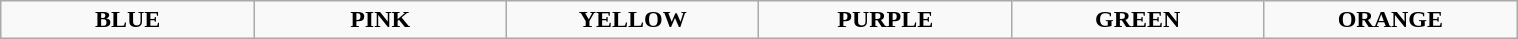<table class="wikitable" style="text-align: center; width: 80%; margin: 1em auto 1em auto;">
<tr>
<td style="width:70pt;">    <strong>BLUE</strong></td>
<td style="width:70pt;">    <strong>PINK</strong></td>
<td style="width:70pt;">    <strong>YELLOW</strong></td>
<td style="width:70pt;">    <strong>PURPLE</strong></td>
<td style="width:70pt;">    <strong>GREEN</strong></td>
<td style="width:70pt;">    <strong>ORANGE</strong></td>
</tr>
</table>
